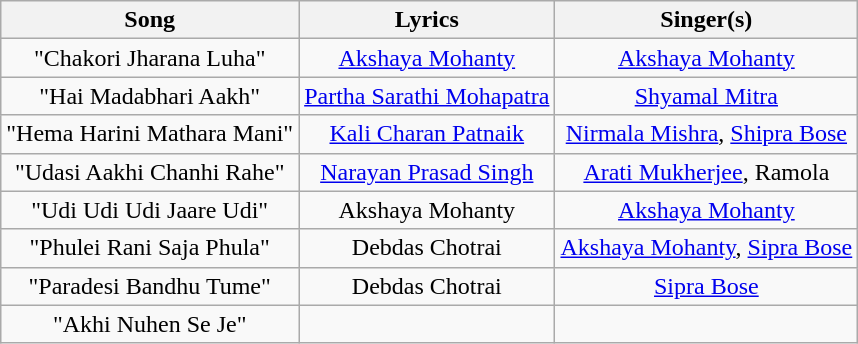<table class="wikitable sortable" style="text-align:center;">
<tr>
<th>Song</th>
<th>Lyrics</th>
<th>Singer(s)</th>
</tr>
<tr>
<td>"Chakori Jharana Luha"</td>
<td><a href='#'>Akshaya Mohanty</a></td>
<td><a href='#'>Akshaya Mohanty</a></td>
</tr>
<tr>
<td>"Hai Madabhari Aakh"</td>
<td><a href='#'>Partha Sarathi Mohapatra</a></td>
<td><a href='#'>Shyamal Mitra</a></td>
</tr>
<tr>
<td>"Hema Harini Mathara Mani"</td>
<td><a href='#'>Kali Charan Patnaik</a></td>
<td><a href='#'>Nirmala Mishra</a>, <a href='#'>Shipra Bose</a></td>
</tr>
<tr>
<td>"Udasi Aakhi Chanhi Rahe"</td>
<td><a href='#'>Narayan Prasad Singh</a></td>
<td><a href='#'>Arati Mukherjee</a>, Ramola</td>
</tr>
<tr>
<td>"Udi Udi Udi Jaare Udi"</td>
<td>Akshaya Mohanty</td>
<td><a href='#'>Akshaya Mohanty</a></td>
</tr>
<tr>
<td>"Phulei Rani Saja Phula"</td>
<td>Debdas Chotrai</td>
<td><a href='#'>Akshaya Mohanty</a>, <a href='#'>Sipra Bose</a></td>
</tr>
<tr>
<td>"Paradesi Bandhu Tume"</td>
<td>Debdas Chotrai</td>
<td><a href='#'>Sipra Bose</a></td>
</tr>
<tr>
<td>"Akhi Nuhen Se Je"</td>
<td></td>
<td></td>
</tr>
</table>
